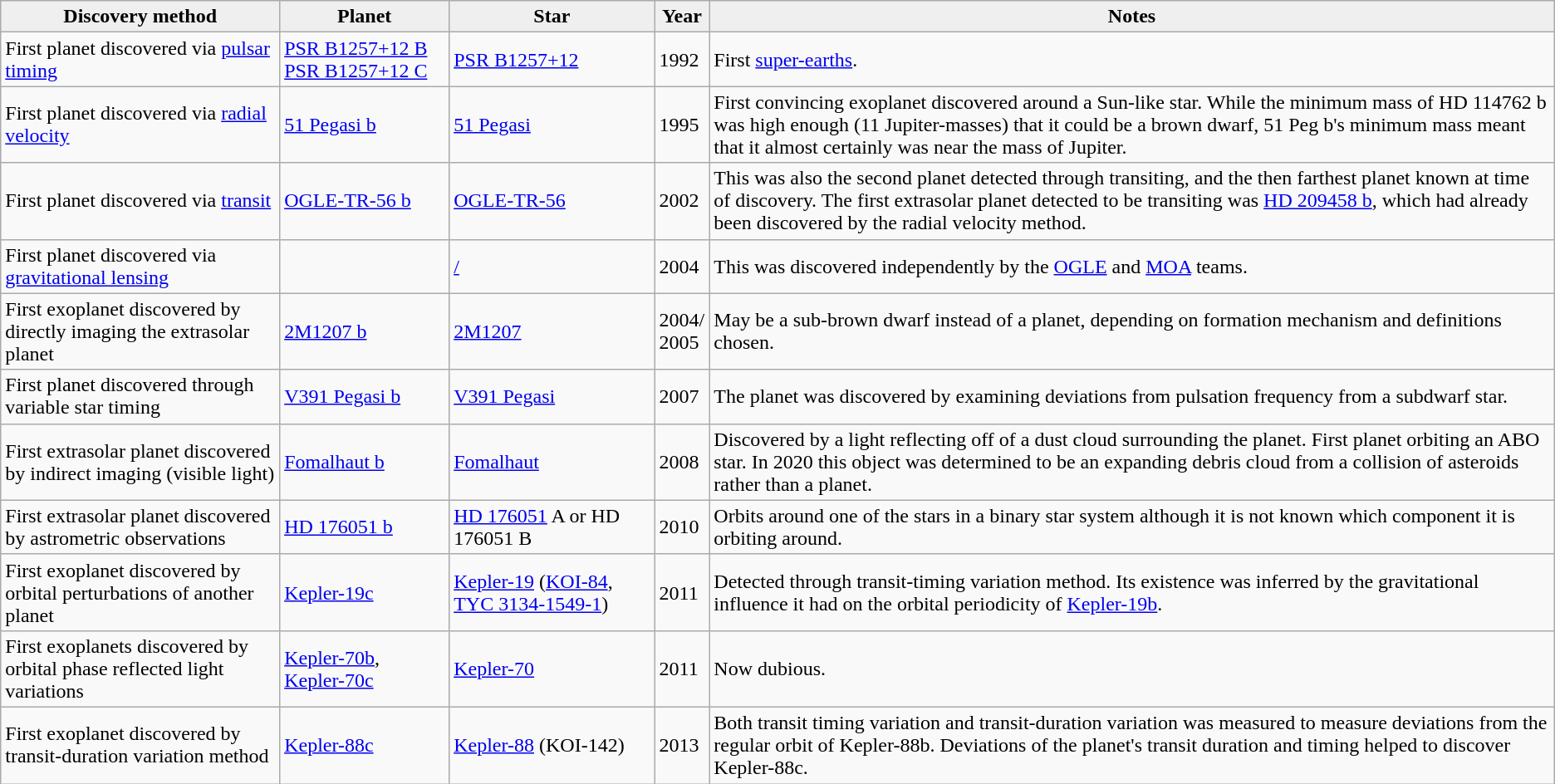<table class="wikitable" border="1" style="text-align:left;">
<tr>
<th style="background:#efefef;">Discovery method</th>
<th style="background:#efefef;">Planet</th>
<th style="background:#efefef;">Star</th>
<th style="background:#efefef;">Year</th>
<th style="background:#efefef;">Notes</th>
</tr>
<tr>
<td>First planet discovered via <a href='#'>pulsar timing</a></td>
<td><a href='#'>PSR B1257+12 B</a><br><a href='#'>PSR B1257+12 C</a></td>
<td><a href='#'>PSR B1257+12</a></td>
<td>1992</td>
<td>First <a href='#'>super-earths</a>.</td>
</tr>
<tr>
<td>First planet discovered via <a href='#'>radial velocity</a></td>
<td><a href='#'>51 Pegasi b</a></td>
<td><a href='#'>51 Pegasi</a></td>
<td>1995</td>
<td>First convincing exoplanet discovered around a Sun-like star. While the minimum mass of HD 114762 b was high enough (11 Jupiter-masses) that it could be a brown dwarf, 51 Peg b's minimum mass meant that it almost certainly was near the mass of Jupiter.</td>
</tr>
<tr>
<td>First planet discovered via <a href='#'>transit</a></td>
<td><a href='#'>OGLE-TR-56 b</a></td>
<td><a href='#'>OGLE-TR-56</a></td>
<td>2002</td>
<td> This was also the second planet detected through transiting, and the then farthest planet known at time of discovery. The first extrasolar planet detected to be transiting was <a href='#'>HD 209458 b</a>, which had already been discovered by the radial velocity method.</td>
</tr>
<tr>
<td>First planet discovered via <a href='#'>gravitational lensing</a></td>
<td><a href='#'></a></td>
<td><a href='#'> / </a></td>
<td>2004</td>
<td>This was discovered independently by the <a href='#'>OGLE</a> and <a href='#'>MOA</a> teams.</td>
</tr>
<tr>
<td>First exoplanet discovered by directly imaging the extrasolar planet</td>
<td><a href='#'>2M1207 b</a></td>
<td><a href='#'>2M1207</a></td>
<td>2004/<br>2005</td>
<td>May be a sub-brown dwarf instead of a planet, depending on formation mechanism and definitions chosen.</td>
</tr>
<tr>
<td>First planet discovered through variable star timing</td>
<td><a href='#'>V391 Pegasi b</a></td>
<td><a href='#'>V391 Pegasi</a></td>
<td>2007</td>
<td>The planet was discovered by examining deviations from pulsation frequency from a subdwarf star.</td>
</tr>
<tr>
<td>First extrasolar planet discovered by indirect imaging (visible light)</td>
<td><a href='#'>Fomalhaut b</a></td>
<td><a href='#'>Fomalhaut</a></td>
<td>2008</td>
<td>Discovered by a light reflecting off of a dust cloud surrounding the planet. First planet orbiting an ABO star. In 2020 this object was determined to be an expanding debris cloud from a collision of asteroids rather than a planet.</td>
</tr>
<tr>
<td>First extrasolar planet discovered by astrometric observations</td>
<td><a href='#'>HD 176051 b</a></td>
<td><a href='#'>HD 176051</a> A or HD 176051 B</td>
<td>2010</td>
<td>Orbits around one of the stars in a binary star system although it is not known which component it is orbiting around.</td>
</tr>
<tr>
<td>First exoplanet discovered by orbital perturbations of another planet</td>
<td><a href='#'>Kepler-19c</a></td>
<td><a href='#'>Kepler-19</a> (<a href='#'>KOI-84</a>, <a href='#'>TYC 3134-1549-1</a>)</td>
<td>2011</td>
<td>Detected through transit-timing variation method. Its existence was inferred by the gravitational influence it had on the orbital periodicity of <a href='#'>Kepler-19b</a>.</td>
</tr>
<tr>
<td>First exoplanets discovered by orbital phase reflected light variations</td>
<td><a href='#'>Kepler-70b</a>, <a href='#'>Kepler-70c</a></td>
<td><a href='#'>Kepler-70</a></td>
<td>2011</td>
<td>Now dubious.</td>
</tr>
<tr>
<td>First exoplanet discovered by transit-duration variation method</td>
<td><a href='#'>Kepler-88c</a></td>
<td><a href='#'>Kepler-88</a> (KOI-142)</td>
<td>2013</td>
<td>Both transit timing variation and transit-duration variation was measured to measure deviations from the regular orbit of Kepler-88b. Deviations of the planet's transit duration and timing helped to discover Kepler-88c.</td>
</tr>
</table>
